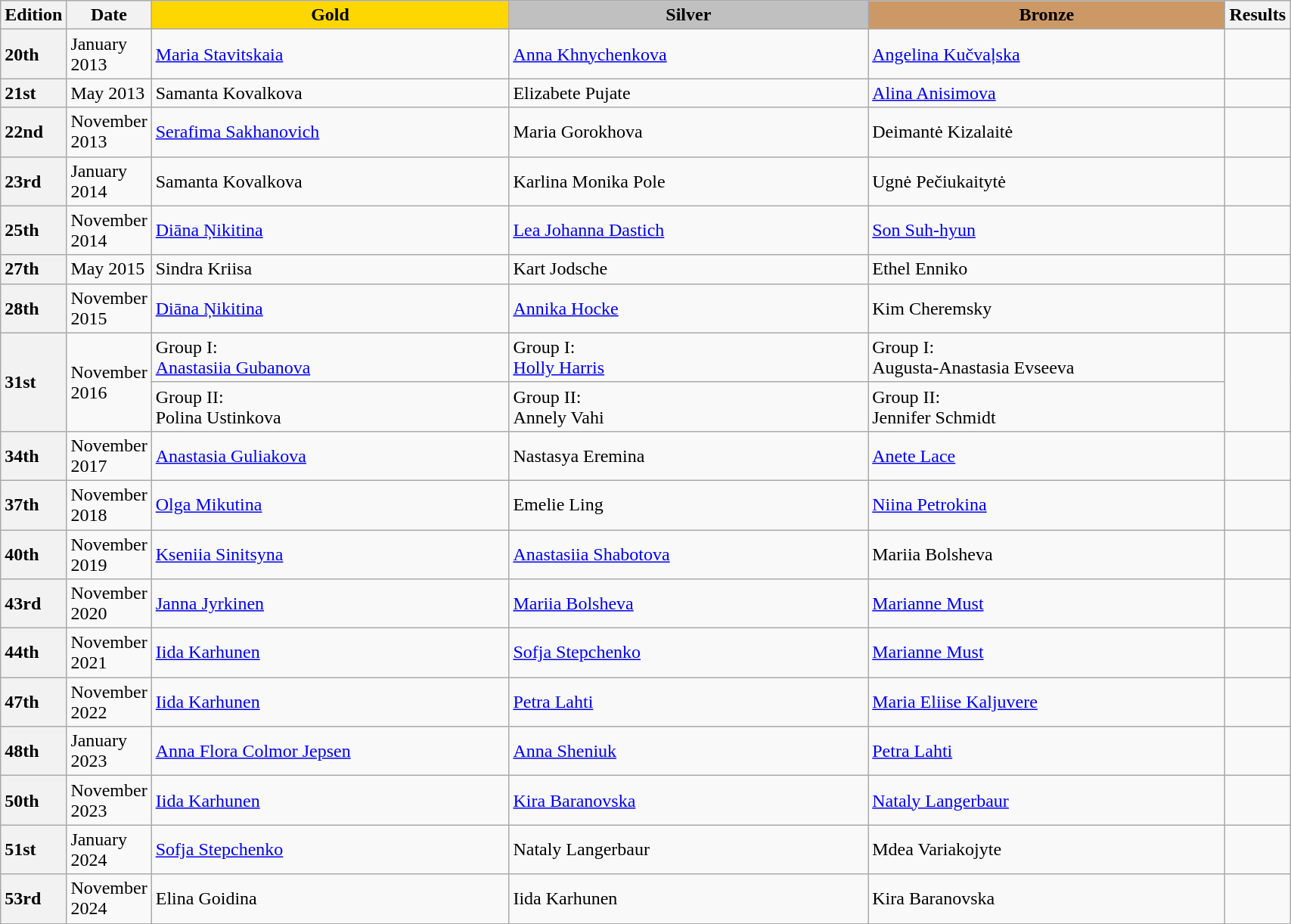<table class="wikitable unsortable" style="text-align:left; width:90%;">
<tr>
<th scope="col" style="text-align:center;">Edition</th>
<th scope="col" style="text-align:center;">Date</th>
<td scope="col" style="text-align:center; width:30%; background:gold"><strong>Gold</strong></td>
<td scope="col" style="text-align:center; width:30%; background:silver"><strong>Silver</strong></td>
<td scope="col" style="text-align:center; width:30%; background:#c96"><strong>Bronze</strong></td>
<th scope="col" style="text-align:center;">Results</th>
</tr>
<tr>
<th scope="row" style="text-align:left">20th</th>
<td>January 2013</td>
<td> <a href='#'>Maria Stavitskaia</a></td>
<td> <a href='#'>Anna Khnychenkova</a></td>
<td> <a href='#'>Angelina Kučvaļska</a></td>
<td></td>
</tr>
<tr>
<th scope="row" style="text-align:left">21st</th>
<td>May 2013</td>
<td> Samanta Kovalkova</td>
<td> Elizabete Pujate</td>
<td> <a href='#'>Alina Anisimova</a></td>
<td></td>
</tr>
<tr>
<th scope="row" style="text-align:left">22nd</th>
<td>November 2013</td>
<td> <a href='#'>Serafima Sakhanovich</a></td>
<td> Maria Gorokhova</td>
<td> Deimantė Kizalaitė</td>
<td></td>
</tr>
<tr>
<th scope="row" style="text-align:left">23rd</th>
<td>January 2014</td>
<td> Samanta Kovalkova</td>
<td> Karlina Monika Pole</td>
<td> Ugnė Pečiukaitytė</td>
<td></td>
</tr>
<tr>
<th scope="row" style="text-align:left">25th</th>
<td>November 2014</td>
<td> <a href='#'>Diāna Ņikitina</a></td>
<td> <a href='#'>Lea Johanna Dastich</a></td>
<td> <a href='#'>Son Suh-hyun</a></td>
<td></td>
</tr>
<tr>
<th scope="row" style="text-align:left">27th</th>
<td>May 2015</td>
<td> Sindra Kriisa</td>
<td> Kart Jodsche</td>
<td> Ethel Enniko</td>
<td></td>
</tr>
<tr>
<th scope="row" style="text-align:left">28th</th>
<td>November 2015</td>
<td> <a href='#'>Diāna Ņikitina</a></td>
<td> <a href='#'>Annika Hocke</a></td>
<td> Kim Cheremsky</td>
<td></td>
</tr>
<tr>
<th rowspan="2" scope="row" style="text-align:left">31st</th>
<td rowspan="2">November 2016</td>
<td>Group I:<br> <a href='#'>Anastasiia Gubanova</a></td>
<td>Group I:<br> <a href='#'>Holly Harris</a></td>
<td>Group I:<br> Augusta-Anastasia Evseeva</td>
<td rowspan="2"></td>
</tr>
<tr>
<td>Group II:<br> Polina Ustinkova</td>
<td>Group II:<br> Annely Vahi</td>
<td>Group II:<br> Jennifer Schmidt</td>
</tr>
<tr>
<th scope="row" style="text-align:left">34th</th>
<td>November 2017</td>
<td> <a href='#'>Anastasia Guliakova</a></td>
<td> Nastasya Eremina</td>
<td> <a href='#'>Anete Lace</a></td>
<td></td>
</tr>
<tr>
<th scope="row" style="text-align:left">37th</th>
<td>November 2018</td>
<td> <a href='#'>Olga Mikutina</a></td>
<td> Emelie Ling</td>
<td> <a href='#'>Niina Petrokina</a></td>
<td></td>
</tr>
<tr>
<th scope="row" style="text-align:left">40th</th>
<td>November 2019</td>
<td> <a href='#'>Kseniia Sinitsyna</a></td>
<td> <a href='#'>Anastasiia Shabotova</a></td>
<td> Mariia Bolsheva</td>
<td></td>
</tr>
<tr>
<th scope="row" style="text-align:left">43rd</th>
<td>November 2020</td>
<td> <a href='#'>Janna Jyrkinen</a></td>
<td> <a href='#'>Mariia Bolsheva</a></td>
<td> <a href='#'>Marianne Must</a></td>
<td></td>
</tr>
<tr>
<th scope="row" style="text-align:left">44th</th>
<td>November 2021</td>
<td> <a href='#'>Iida Karhunen</a></td>
<td> <a href='#'>Sofja Stepchenko</a></td>
<td> <a href='#'>Marianne Must</a></td>
<td></td>
</tr>
<tr>
<th scope="row" style="text-align:left">47th</th>
<td>November 2022</td>
<td> <a href='#'>Iida Karhunen</a></td>
<td> <a href='#'>Petra Lahti</a></td>
<td> <a href='#'>Maria Eliise Kaljuvere</a></td>
<td></td>
</tr>
<tr>
<th scope="row" style="text-align:left">48th</th>
<td>January 2023</td>
<td> <a href='#'>Anna Flora Colmor Jepsen</a></td>
<td> <a href='#'>Anna Sheniuk</a></td>
<td> <a href='#'>Petra Lahti</a></td>
<td></td>
</tr>
<tr>
<th scope="row" style="text-align:left">50th</th>
<td>November 2023</td>
<td> <a href='#'>Iida Karhunen</a></td>
<td> <a href='#'>Kira Baranovska</a></td>
<td> <a href='#'>Nataly Langerbaur</a></td>
<td></td>
</tr>
<tr>
<th scope="row" style="text-align:left">51st</th>
<td>January 2024</td>
<td> <a href='#'>Sofja Stepchenko</a></td>
<td> Nataly Langerbaur</td>
<td> Mdea Variakojyte</td>
<td></td>
</tr>
<tr>
<th scope="row" style="text-align:left">53rd</th>
<td>November 2024</td>
<td> Elina Goidina</td>
<td> Iida Karhunen</td>
<td> Kira Baranovska</td>
<td></td>
</tr>
</table>
